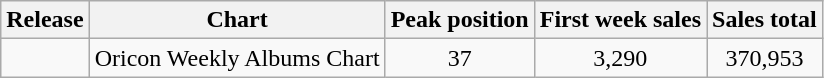<table class="wikitable">
<tr>
<th>Release</th>
<th>Chart</th>
<th>Peak position</th>
<th>First week sales</th>
<th>Sales total</th>
</tr>
<tr>
<td></td>
<td>Oricon Weekly Albums Chart</td>
<td align="center">37</td>
<td align="center">3,290</td>
<td align="center">370,953</td>
</tr>
</table>
